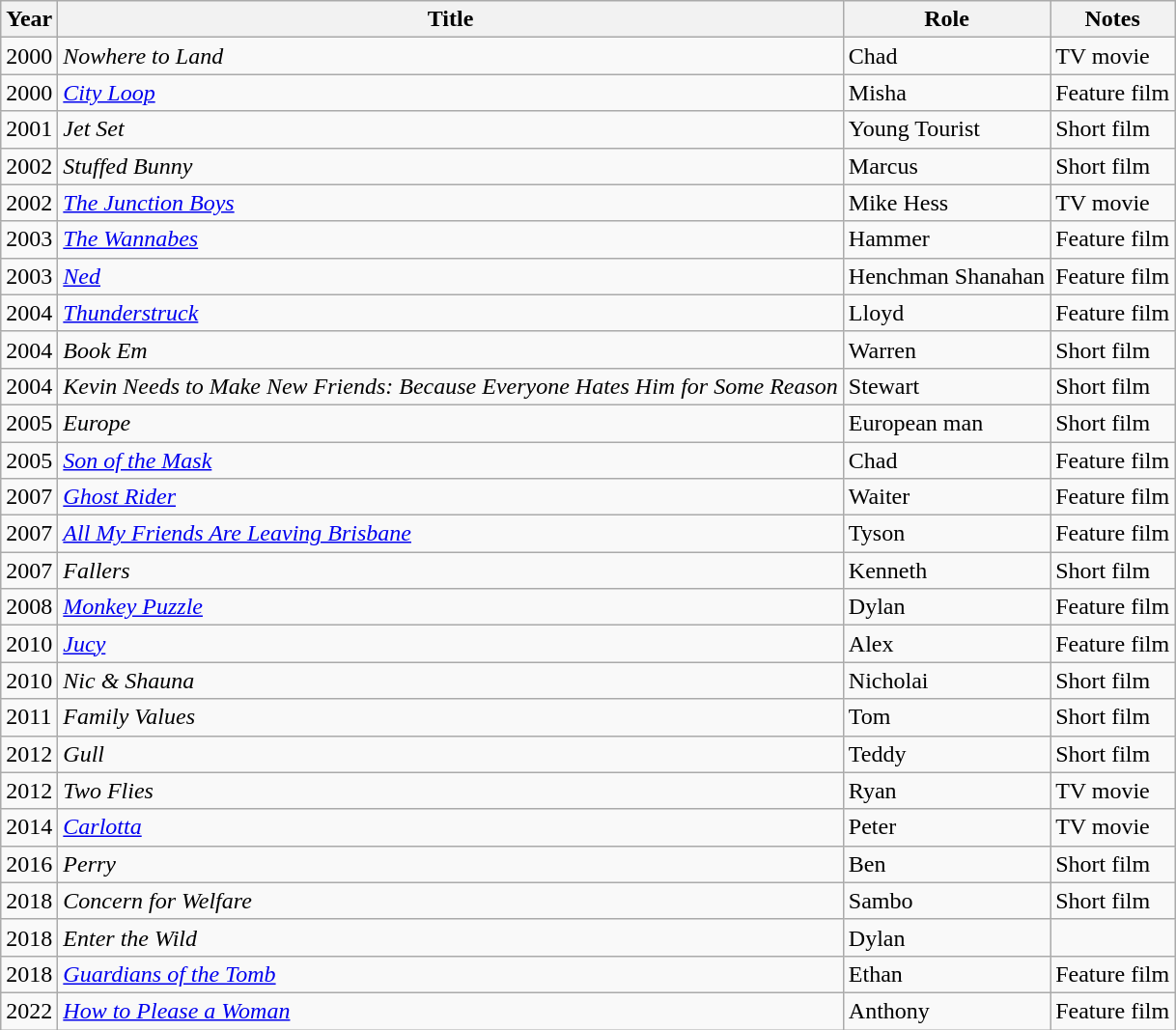<table class="wikitable plainrowheaders sortable">
<tr>
<th scope="col">Year</th>
<th scope="col">Title</th>
<th scope="col">Role</th>
<th class="unsortable">Notes</th>
</tr>
<tr>
<td>2000</td>
<td><em>Nowhere to Land</em></td>
<td>Chad</td>
<td>TV movie</td>
</tr>
<tr>
<td>2000</td>
<td><em><a href='#'>City Loop</a></em></td>
<td>Misha</td>
<td>Feature film</td>
</tr>
<tr>
<td>2001</td>
<td><em>Jet Set</em></td>
<td>Young Tourist</td>
<td>Short film</td>
</tr>
<tr>
<td>2002</td>
<td><em>Stuffed Bunny</em></td>
<td>Marcus</td>
<td>Short film</td>
</tr>
<tr>
<td>2002</td>
<td><em><a href='#'>The Junction Boys</a></em></td>
<td>Mike Hess</td>
<td>TV movie</td>
</tr>
<tr>
<td>2003</td>
<td><em><a href='#'>The Wannabes</a></em></td>
<td>Hammer</td>
<td>Feature film</td>
</tr>
<tr>
<td>2003</td>
<td><em><a href='#'>Ned</a></em></td>
<td>Henchman Shanahan</td>
<td>Feature film</td>
</tr>
<tr>
<td>2004</td>
<td><em><a href='#'>Thunderstruck</a></em></td>
<td>Lloyd</td>
<td>Feature film</td>
</tr>
<tr>
<td>2004</td>
<td><em>Book Em</em></td>
<td>Warren</td>
<td>Short film</td>
</tr>
<tr>
<td>2004</td>
<td><em>Kevin Needs to Make New Friends: Because Everyone Hates Him for Some Reason</em></td>
<td>Stewart</td>
<td>Short film</td>
</tr>
<tr>
<td>2005</td>
<td><em>Europe</em></td>
<td>European man</td>
<td>Short film</td>
</tr>
<tr>
<td>2005</td>
<td><em><a href='#'>Son of the Mask</a></em></td>
<td>Chad</td>
<td>Feature film</td>
</tr>
<tr>
<td>2007</td>
<td><em><a href='#'>Ghost Rider</a></em></td>
<td>Waiter</td>
<td>Feature film</td>
</tr>
<tr>
<td>2007</td>
<td><em><a href='#'>All My Friends Are Leaving Brisbane</a></em></td>
<td>Tyson</td>
<td>Feature film</td>
</tr>
<tr>
<td>2007</td>
<td><em>Fallers</em></td>
<td>Kenneth</td>
<td>Short film</td>
</tr>
<tr>
<td>2008</td>
<td><em><a href='#'>Monkey Puzzle</a></em></td>
<td>Dylan</td>
<td>Feature film</td>
</tr>
<tr>
<td>2010</td>
<td><em><a href='#'>Jucy</a></em></td>
<td>Alex</td>
<td>Feature film</td>
</tr>
<tr>
<td>2010</td>
<td><em>Nic & Shauna</em></td>
<td>Nicholai</td>
<td>Short film</td>
</tr>
<tr>
<td>2011</td>
<td><em>Family Values</em></td>
<td>Tom</td>
<td>Short film</td>
</tr>
<tr>
<td>2012</td>
<td><em>Gull</em></td>
<td>Teddy</td>
<td>Short film</td>
</tr>
<tr>
<td>2012</td>
<td><em>Two Flies</em></td>
<td>Ryan</td>
<td>TV movie</td>
</tr>
<tr>
<td>2014</td>
<td><em><a href='#'>Carlotta</a></em></td>
<td>Peter</td>
<td>TV movie</td>
</tr>
<tr>
<td>2016</td>
<td><em>Perry</em></td>
<td>Ben</td>
<td>Short film</td>
</tr>
<tr>
<td>2018</td>
<td><em>Concern for Welfare</em></td>
<td>Sambo</td>
<td>Short film</td>
</tr>
<tr>
<td>2018</td>
<td><em>Enter the Wild</em></td>
<td>Dylan</td>
<td></td>
</tr>
<tr>
<td>2018</td>
<td><em><a href='#'>Guardians of the Tomb</a></em></td>
<td>Ethan</td>
<td>Feature film</td>
</tr>
<tr>
<td>2022</td>
<td><em><a href='#'>How to Please a Woman</a></em></td>
<td>Anthony</td>
<td>Feature film</td>
</tr>
</table>
